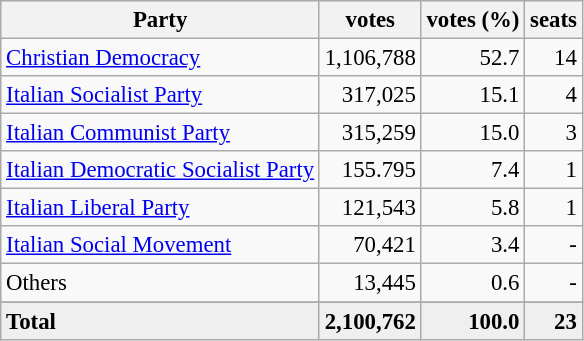<table class="wikitable" style="font-size:95%">
<tr bgcolor="EFEFEF">
<th>Party</th>
<th>votes</th>
<th>votes (%)</th>
<th>seats</th>
</tr>
<tr>
<td><a href='#'>Christian Democracy</a></td>
<td align=right>1,106,788</td>
<td align=right>52.7</td>
<td align=right>14</td>
</tr>
<tr>
<td><a href='#'>Italian Socialist Party</a></td>
<td align=right>317,025</td>
<td align=right>15.1</td>
<td align=right>4</td>
</tr>
<tr>
<td><a href='#'>Italian Communist Party</a></td>
<td align=right>315,259</td>
<td align=right>15.0</td>
<td align=right>3</td>
</tr>
<tr>
<td><a href='#'>Italian Democratic Socialist Party</a></td>
<td align=right>155.795</td>
<td align=right>7.4</td>
<td align=right>1</td>
</tr>
<tr>
<td><a href='#'>Italian Liberal Party</a></td>
<td align=right>121,543</td>
<td align=right>5.8</td>
<td align=right>1</td>
</tr>
<tr>
<td><a href='#'>Italian Social Movement</a></td>
<td align=right>70,421</td>
<td align=right>3.4</td>
<td align=right>-</td>
</tr>
<tr>
<td>Others</td>
<td align=right>13,445</td>
<td align=right>0.6</td>
<td align=right>-</td>
</tr>
<tr>
</tr>
<tr bgcolor="EFEFEF">
<td><strong>Total</strong></td>
<td align=right><strong>2,100,762</strong></td>
<td align=right><strong>100.0</strong></td>
<td align=right><strong>23</strong></td>
</tr>
</table>
